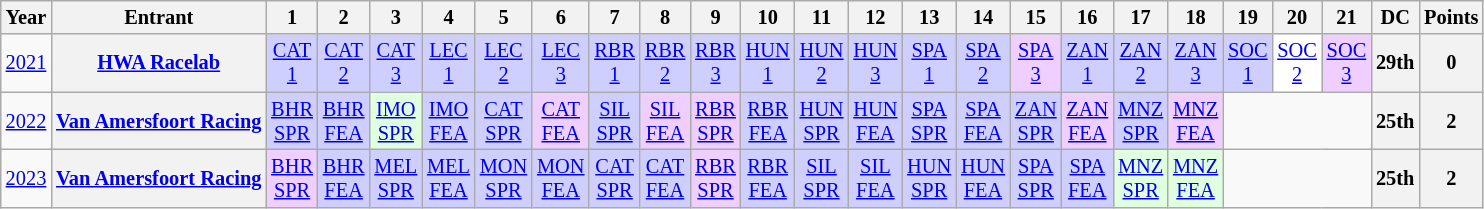<table class="wikitable" style="text-align:center; font-size:85%;">
<tr>
<th>Year</th>
<th>Entrant</th>
<th>1</th>
<th>2</th>
<th>3</th>
<th>4</th>
<th>5</th>
<th>6</th>
<th>7</th>
<th>8</th>
<th>9</th>
<th>10</th>
<th>11</th>
<th>12</th>
<th>13</th>
<th>14</th>
<th>15</th>
<th>16</th>
<th>17</th>
<th>18</th>
<th>19</th>
<th>20</th>
<th>21</th>
<th>DC</th>
<th>Points</th>
</tr>
<tr>
<td><a href='#'>2021</a></td>
<th><a href='#'>HWA Racelab</a></th>
<td style="background:#CFCFFF;"><a href='#'>CAT<br>1</a><br></td>
<td style="background:#CFCFFF;"><a href='#'>CAT<br>2</a><br></td>
<td style="background:#CFCFFF;"><a href='#'>CAT<br>3</a><br></td>
<td style="background:#CFCFFF;"><a href='#'>LEC<br>1</a><br></td>
<td style="background:#CFCFFF;"><a href='#'>LEC<br>2</a><br></td>
<td style="background:#CFCFFF;"><a href='#'>LEC<br>3</a><br></td>
<td style="background:#CFCFFF;"><a href='#'>RBR<br>1</a><br></td>
<td style="background:#CFCFFF;"><a href='#'>RBR<br>2</a><br></td>
<td style="background:#CFCFFF;"><a href='#'>RBR<br>3</a><br></td>
<td style="background:#CFCFFF;"><a href='#'>HUN<br>1</a><br></td>
<td style="background:#CFCFFF;"><a href='#'>HUN<br>2</a><br></td>
<td style="background:#CFCFFF;"><a href='#'>HUN<br>3</a><br></td>
<td style="background:#CFCFFF;"><a href='#'>SPA<br>1</a><br></td>
<td style="background:#CFCFFF;"><a href='#'>SPA<br>2</a><br></td>
<td style="background:#EFCFFF;"><a href='#'>SPA<br>3</a><br></td>
<td style="background:#CFCFFF;"><a href='#'>ZAN<br>1</a><br></td>
<td style="background:#CFCFFF;"><a href='#'>ZAN<br>2</a><br></td>
<td style="background:#CFCFFF;"><a href='#'>ZAN<br>3</a><br></td>
<td style="background:#CFCFFF;"><a href='#'>SOC<br>1</a><br></td>
<td style="background:#FFFFFF;"><a href='#'>SOC<br>2</a><br></td>
<td style="background:#EFCFFF;"><a href='#'>SOC<br>3</a><br></td>
<th>29th</th>
<th>0</th>
</tr>
<tr>
<td><a href='#'>2022</a></td>
<th><a href='#'>Van Amersfoort Racing</a></th>
<td style="background:#CFCFFF;"><a href='#'>BHR<br>SPR</a><br></td>
<td style="background:#CFCFFF;"><a href='#'>BHR<br>FEA</a><br></td>
<td style="background:#DFFFDF;"><a href='#'>IMO<br>SPR</a><br></td>
<td style="background:#CFCFFF;"><a href='#'>IMO<br>FEA</a><br></td>
<td style="background:#CFCFFF;"><a href='#'>CAT<br>SPR</a><br></td>
<td style="background:#EFCFFF;"><a href='#'>CAT<br>FEA</a><br></td>
<td style="background:#CFCFFF;"><a href='#'>SIL<br>SPR</a><br></td>
<td style="background:#EFCFFF;"><a href='#'>SIL<br>FEA</a><br></td>
<td style="background:#EFCFFF;"><a href='#'>RBR<br>SPR</a><br></td>
<td style="background:#CFCFFF;"><a href='#'>RBR<br>FEA</a><br></td>
<td style="background:#CFCFFF;"><a href='#'>HUN<br>SPR</a><br></td>
<td style="background:#CFCFFF;"><a href='#'>HUN<br>FEA</a><br></td>
<td style="background:#CFCFFF;"><a href='#'>SPA<br>SPR</a><br></td>
<td style="background:#CFCFFF;"><a href='#'>SPA<br>FEA</a><br></td>
<td style="background:#CFCFFF;"><a href='#'>ZAN<br>SPR</a><br></td>
<td style="background:#EFCFFF;"><a href='#'>ZAN<br>FEA</a><br></td>
<td style="background:#CFCFFF;"><a href='#'>MNZ<br>SPR</a><br></td>
<td style="background:#EFCFFF;"><a href='#'>MNZ<br>FEA</a><br></td>
<td colspan="3"></td>
<th>25th</th>
<th>2</th>
</tr>
<tr>
<td><a href='#'>2023</a></td>
<th><a href='#'>Van Amersfoort Racing</a></th>
<td style="background:#EFCFFF;"><a href='#'>BHR<br>SPR</a><br></td>
<td style="background:#CFCFFF;"><a href='#'>BHR<br>FEA</a><br></td>
<td style="background:#CFCFFF;"><a href='#'>MEL<br>SPR</a><br></td>
<td style="background:#CFCFFF;"><a href='#'>MEL<br>FEA</a><br> </td>
<td style="background:#CFCFFF;"><a href='#'>MON<br>SPR</a><br></td>
<td style="background:#CFCFFF;"><a href='#'>MON<br>FEA</a><br></td>
<td style="background:#CFCFFF;"><a href='#'>CAT<br>SPR</a><br></td>
<td style="background:#CFCFFF;"><a href='#'>CAT<br>FEA</a><br></td>
<td style="background:#EFCFFF;"><a href='#'>RBR<br>SPR</a><br></td>
<td style="background:#CFCFFF;"><a href='#'>RBR<br>FEA</a><br></td>
<td style="background:#CFCFFF;"><a href='#'>SIL<br>SPR</a><br></td>
<td style="background:#CFCFFF;"><a href='#'>SIL<br>FEA</a><br></td>
<td style="background:#CFCFFF;"><a href='#'>HUN<br>SPR</a><br></td>
<td style="background:#CFCFFF;"><a href='#'>HUN<br>FEA</a><br></td>
<td style="background:#CFCFFF;"><a href='#'>SPA<br>SPR</a><br></td>
<td style="background:#CFCFFF;"><a href='#'>SPA<br>FEA</a><br></td>
<td style="background:#DFFFDF;"><a href='#'>MNZ<br>SPR</a><br></td>
<td style="background:#DFFFDF;"><a href='#'>MNZ<br>FEA</a><br></td>
<td colspan="3"></td>
<th>25th</th>
<th>2</th>
</tr>
</table>
